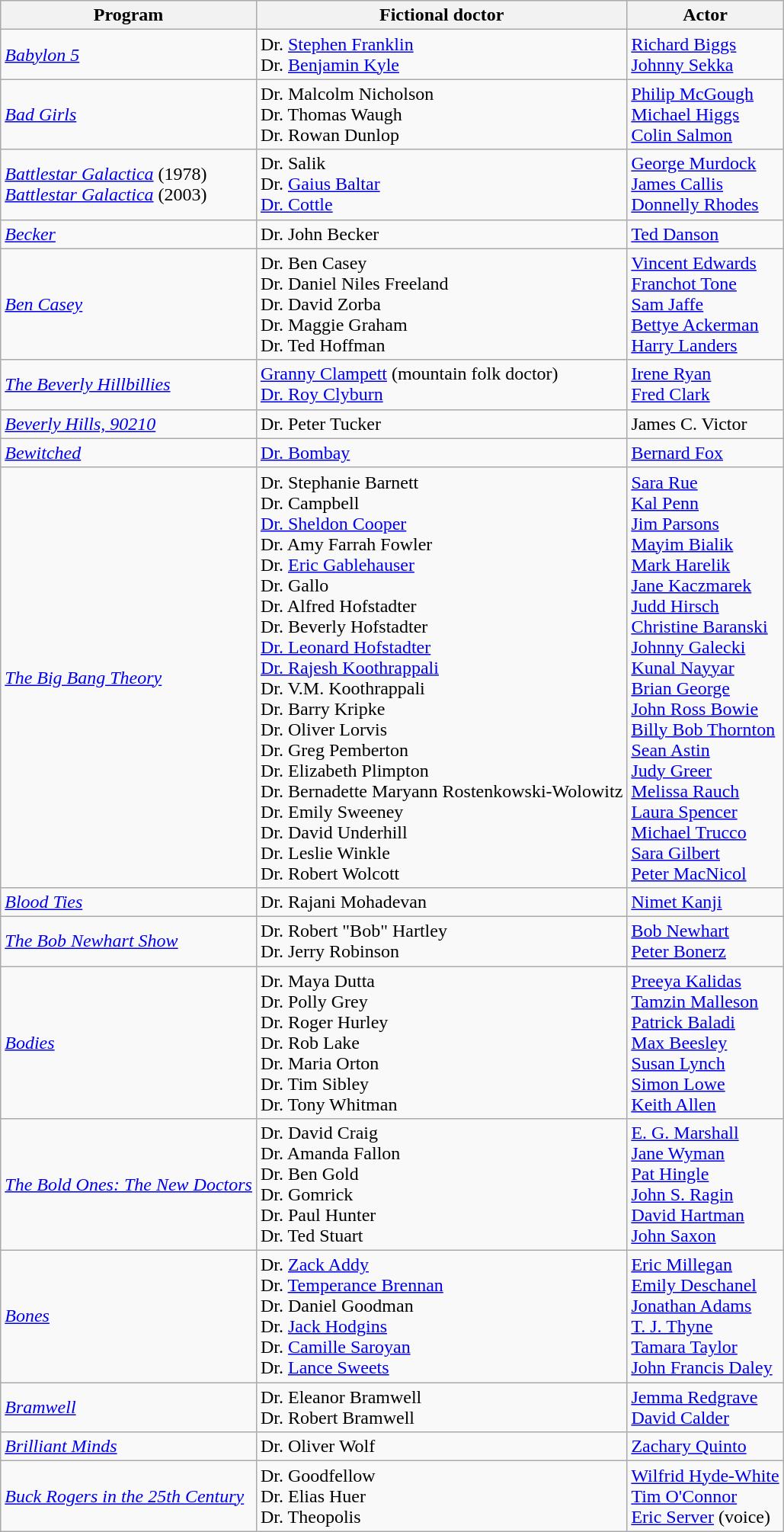<table class="wikitable">
<tr>
<th>Program</th>
<th>Fictional doctor</th>
<th>Actor</th>
</tr>
<tr>
<td><em><a href='#'>Babylon 5</a></em></td>
<td>Dr. <a href='#'>Stephen Franklin</a><br>Dr. <a href='#'>Benjamin Kyle</a></td>
<td><a href='#'>Richard Biggs</a><br><a href='#'>Johnny Sekka</a></td>
</tr>
<tr>
<td><em><a href='#'>Bad Girls</a></em></td>
<td>Dr. Malcolm Nicholson<br>Dr. Thomas Waugh<br>Dr. Rowan Dunlop</td>
<td><a href='#'>Philip McGough</a><br><a href='#'>Michael Higgs</a><br><a href='#'>Colin Salmon</a></td>
</tr>
<tr>
<td><em><a href='#'>Battlestar Galactica</a></em> (1978)<br><em><a href='#'>Battlestar Galactica</a></em>  (2003)</td>
<td>Dr. Salik<br>Dr. <a href='#'>Gaius Baltar</a><br><a href='#'>Dr. Cottle</a></td>
<td><a href='#'>George Murdock</a><br><a href='#'>James Callis</a><br><a href='#'>Donnelly Rhodes</a></td>
</tr>
<tr>
<td><em><a href='#'>Becker</a></em></td>
<td>Dr. John Becker</td>
<td><a href='#'>Ted Danson</a></td>
</tr>
<tr>
<td><em><a href='#'>Ben Casey</a></em></td>
<td>Dr. Ben Casey<br>Dr. Daniel Niles Freeland<br>Dr. David Zorba<br>Dr. Maggie Graham<br>Dr. Ted Hoffman</td>
<td><a href='#'>Vincent Edwards</a><br><a href='#'>Franchot Tone</a><br><a href='#'>Sam Jaffe</a><br><a href='#'>Bettye Ackerman</a><br><a href='#'>Harry Landers</a></td>
</tr>
<tr>
<td><em><a href='#'>The Beverly Hillbillies</a></em></td>
<td><a href='#'>Granny Clampett</a> (mountain folk doctor)<br><a href='#'>Dr. Roy Clyburn</a></td>
<td><a href='#'>Irene Ryan</a><br><a href='#'>Fred Clark</a></td>
</tr>
<tr>
<td><em><a href='#'>Beverly Hills, 90210</a></em></td>
<td>Dr. Peter Tucker</td>
<td>James C. Victor</td>
</tr>
<tr>
<td><em><a href='#'>Bewitched</a></em></td>
<td><a href='#'>Dr. Bombay</a></td>
<td><a href='#'>Bernard Fox</a></td>
</tr>
<tr>
<td><em><a href='#'>The Big Bang Theory</a></em></td>
<td>Dr. Stephanie Barnett<br>Dr. Campbell<br><a href='#'>Dr. Sheldon Cooper</a><br>Dr. Amy Farrah Fowler<br>Dr. <a href='#'>Eric Gablehauser</a><br>Dr. Gallo<br>Dr. Alfred Hofstadter<br>Dr. Beverly Hofstadter<br><a href='#'>Dr. Leonard Hofstadter</a><br><a href='#'>Dr. Rajesh Koothrappali</a><br>Dr. V.M. Koothrappali<br>Dr. Barry Kripke<br>Dr. Oliver Lorvis<br>Dr. Greg Pemberton<br>Dr. Elizabeth Plimpton<br>Dr. Bernadette Maryann Rostenkowski-Wolowitz<br>Dr. Emily Sweeney<br>Dr. David Underhill<br>Dr. Leslie Winkle<br>Dr. Robert Wolcott</td>
<td><a href='#'>Sara Rue</a><br><a href='#'>Kal Penn</a><br><a href='#'>Jim Parsons</a><br><a href='#'>Mayim Bialik</a><br><a href='#'>Mark Harelik</a><br><a href='#'>Jane Kaczmarek</a><br><a href='#'>Judd Hirsch</a><br><a href='#'>Christine Baranski</a><br><a href='#'>Johnny Galecki</a><br><a href='#'>Kunal Nayyar</a><br><a href='#'>Brian George</a><br><a href='#'>John Ross Bowie</a><br><a href='#'>Billy Bob Thornton</a><br><a href='#'>Sean Astin</a><br><a href='#'>Judy Greer</a><br><a href='#'>Melissa Rauch</a><br><a href='#'>Laura Spencer</a><br><a href='#'>Michael Trucco</a><br><a href='#'>Sara Gilbert</a><br><a href='#'>Peter MacNicol</a></td>
</tr>
<tr>
<td><em><a href='#'>Blood Ties</a></em></td>
<td>Dr. Rajani Mohadevan</td>
<td><a href='#'>Nimet Kanji</a></td>
</tr>
<tr>
<td><em><a href='#'>The Bob Newhart Show</a></em></td>
<td>Dr. Robert "Bob" Hartley<br>Dr. Jerry Robinson</td>
<td><a href='#'>Bob Newhart</a><br><a href='#'>Peter Bonerz</a></td>
</tr>
<tr>
<td><em><a href='#'>Bodies</a></em></td>
<td>Dr. Maya Dutta<br>Dr. Polly Grey<br>Dr. Roger Hurley<br>Dr. Rob Lake<br>Dr. Maria Orton<br>Dr. Tim Sibley<br>Dr. Tony Whitman</td>
<td><a href='#'>Preeya Kalidas</a><br><a href='#'>Tamzin Malleson</a><br><a href='#'>Patrick Baladi</a><br><a href='#'>Max Beesley</a><br><a href='#'>Susan Lynch</a><br><a href='#'>Simon Lowe</a><br><a href='#'>Keith Allen</a></td>
</tr>
<tr>
<td><em><a href='#'>The Bold Ones: The New Doctors</a></em></td>
<td>Dr. David Craig<br>Dr. Amanda Fallon<br>Dr. Ben Gold<br>Dr. Gomrick<br>Dr. Paul Hunter<br>Dr. Ted Stuart</td>
<td><a href='#'>E. G. Marshall</a><br><a href='#'>Jane Wyman</a><br><a href='#'>Pat Hingle</a><br><a href='#'>John S. Ragin</a><br><a href='#'>David Hartman</a><br><a href='#'>John Saxon</a></td>
</tr>
<tr>
<td><em><a href='#'>Bones</a></em></td>
<td>Dr. <a href='#'>Zack Addy</a><br>Dr. <a href='#'>Temperance Brennan</a><br>Dr. Daniel Goodman<br>Dr. <a href='#'>Jack Hodgins</a><br>Dr. <a href='#'>Camille Saroyan</a><br>Dr. <a href='#'>Lance Sweets</a></td>
<td><a href='#'>Eric Millegan</a><br><a href='#'>Emily Deschanel</a><br><a href='#'>Jonathan Adams</a><br><a href='#'>T. J. Thyne</a><br><a href='#'>Tamara Taylor</a><br><a href='#'>John Francis Daley</a></td>
</tr>
<tr>
<td><em><a href='#'>Bramwell</a></em></td>
<td>Dr. Eleanor Bramwell<br>Dr. Robert Bramwell</td>
<td><a href='#'>Jemma Redgrave</a><br><a href='#'>David Calder</a></td>
</tr>
<tr>
<td><em><a href='#'>Brilliant Minds</a></em></td>
<td>Dr. Oliver Wolf</td>
<td><a href='#'>Zachary Quinto</a></td>
</tr>
<tr>
<td><em><a href='#'>Buck Rogers in the 25th Century</a></em></td>
<td>Dr. Goodfellow<br>Dr. Elias Huer<br>Dr. Theopolis</td>
<td><a href='#'>Wilfrid Hyde-White</a><br><a href='#'>Tim O'Connor</a><br><a href='#'>Eric Server</a> (voice)</td>
</tr>
</table>
